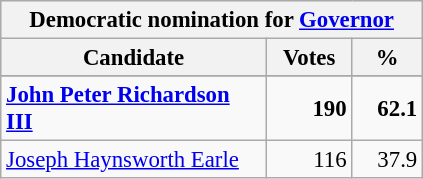<table class="wikitable" style="background: #f9f9f9; font-size: 95%;">
<tr style="background-color:#E9E9E9">
<th colspan="4">Democratic nomination for <a href='#'>Governor</a></th>
</tr>
<tr style="background-color:#E9E9E9">
<th style="width: 170px">Candidate</th>
<th style="width: 50px">Votes</th>
<th style="width: 40px">%</th>
</tr>
<tr>
</tr>
<tr>
<td><strong><a href='#'>John Peter Richardson III</a></strong></td>
<td align="right"><strong>190</strong></td>
<td align="right"><strong>62.1</strong></td>
</tr>
<tr>
<td><a href='#'>Joseph Haynsworth Earle</a></td>
<td align="right">116</td>
<td align="right">37.9</td>
</tr>
</table>
